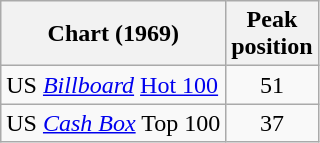<table class="wikitable">
<tr>
<th>Chart (1969)</th>
<th>Peak<br>position</th>
</tr>
<tr>
<td>US <em><a href='#'>Billboard</a></em> <a href='#'>Hot 100</a></td>
<td style="text-align:center;">51</td>
</tr>
<tr>
<td>US <a href='#'><em>Cash Box</em></a> Top 100</td>
<td style="text-align:center;">37</td>
</tr>
</table>
